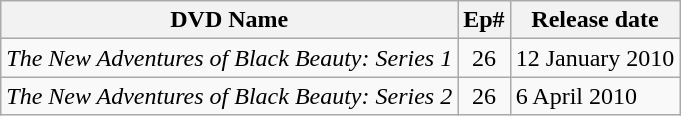<table class="wikitable">
<tr>
<th>DVD Name</th>
<th>Ep#</th>
<th>Release date</th>
</tr>
<tr>
<td><em>The New Adventures of Black Beauty: Series 1</em></td>
<td style="text-align:center;">26</td>
<td>12 January 2010</td>
</tr>
<tr>
<td><em>The New Adventures of Black Beauty: Series 2</em></td>
<td style="text-align:center;">26</td>
<td>6 April 2010</td>
</tr>
</table>
